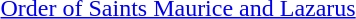<table>
<tr>
<td rowspan=2 style="width:60px; vertical-align:top;"></td>
<td><a href='#'>Order of Saints Maurice and Lazarus</a></td>
</tr>
<tr>
<td></td>
</tr>
</table>
